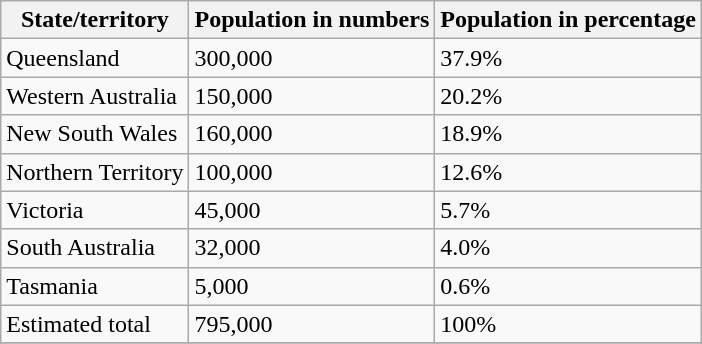<table class="wikitable">
<tr>
<th>State/territory</th>
<th>Population in numbers</th>
<th>Population in percentage</th>
</tr>
<tr>
<td>Queensland</td>
<td>300,000</td>
<td>37.9%</td>
</tr>
<tr>
<td>Western Australia</td>
<td>150,000</td>
<td>20.2%</td>
</tr>
<tr>
<td>New South Wales</td>
<td>160,000</td>
<td>18.9%</td>
</tr>
<tr>
<td>Northern Territory</td>
<td>100,000</td>
<td>12.6%</td>
</tr>
<tr>
<td>Victoria</td>
<td>45,000</td>
<td>5.7%</td>
</tr>
<tr>
<td>South Australia</td>
<td>32,000</td>
<td>4.0%</td>
</tr>
<tr>
<td>Tasmania</td>
<td>5,000</td>
<td>0.6%</td>
</tr>
<tr>
<td>Estimated total</td>
<td>795,000</td>
<td>100%</td>
</tr>
<tr>
</tr>
</table>
